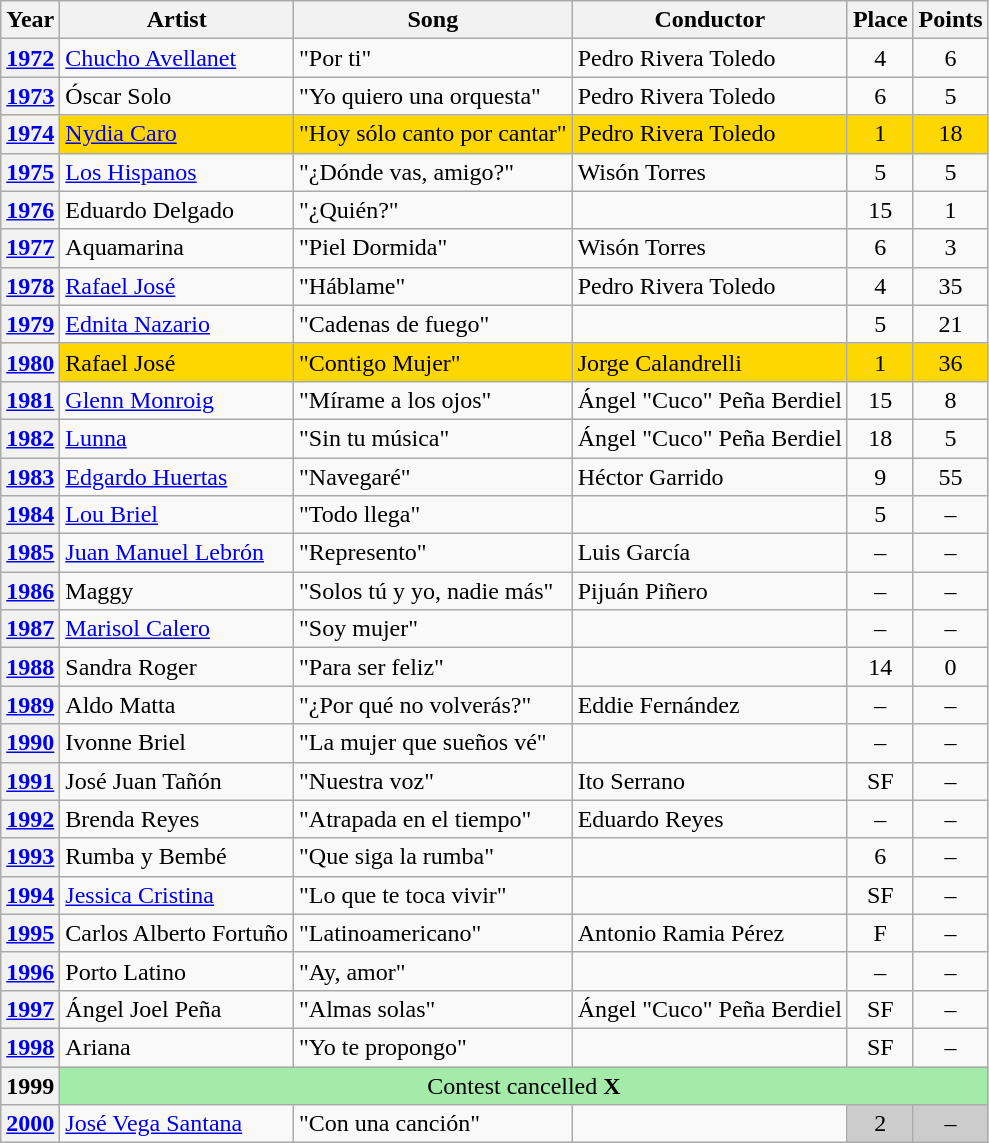<table class="wikitable sortable plainrowheaders">
<tr>
<th scope="col">Year</th>
<th scope="col">Artist</th>
<th scope="col">Song</th>
<th scope="col">Conductor</th>
<th scope="col" data-sort-type="number">Place</th>
<th scope="col" data-sort-type="number">Points</th>
</tr>
<tr>
<th scope="row" style="text-align:center;"><a href='#'>1972</a></th>
<td><a href='#'>Chucho Avellanet</a></td>
<td>"Por ti"</td>
<td>Pedro Rivera Toledo</td>
<td style="text-align:center;">4</td>
<td style="text-align:center;">6</td>
</tr>
<tr>
<th scope="row" style="text-align:center;"><a href='#'>1973</a></th>
<td>Óscar Solo</td>
<td>"Yo quiero una orquesta"</td>
<td>Pedro Rivera Toledo</td>
<td style="text-align:center;">6</td>
<td style="text-align:center;">5</td>
</tr>
<tr style="background-color:#FFD700;">
<th scope="row" style="text-align:center;"><a href='#'>1974</a></th>
<td><a href='#'>Nydia Caro</a></td>
<td>"Hoy sólo canto por cantar"</td>
<td>Pedro Rivera Toledo</td>
<td style="text-align:center;">1</td>
<td style="text-align:center;">18</td>
</tr>
<tr>
<th scope="row" style="text-align:center;"><a href='#'>1975</a></th>
<td><a href='#'>Los Hispanos</a></td>
<td>"¿Dónde vas, amigo?"</td>
<td>Wisón Torres</td>
<td style="text-align:center;">5</td>
<td style="text-align:center;">5</td>
</tr>
<tr>
<th scope="row" style="text-align:center;"><a href='#'>1976</a></th>
<td>Eduardo Delgado</td>
<td>"¿Quién?"</td>
<td></td>
<td style="text-align:center;">15</td>
<td style="text-align:center;">1</td>
</tr>
<tr>
<th scope="row" style="text-align:center;"><a href='#'>1977</a></th>
<td>Aquamarina</td>
<td>"Piel Dormida"</td>
<td>Wisón Torres</td>
<td style="text-align:center;">6</td>
<td style="text-align:center;">3</td>
</tr>
<tr>
<th scope="row" style="text-align:center;"><a href='#'>1978</a></th>
<td><a href='#'>Rafael José</a></td>
<td>"Háblame"</td>
<td>Pedro Rivera Toledo</td>
<td style="text-align:center;">4</td>
<td style="text-align:center;">35</td>
</tr>
<tr>
<th scope="row" style="text-align:center;"><a href='#'>1979</a></th>
<td><a href='#'>Ednita Nazario</a></td>
<td>"Cadenas de fuego"</td>
<td></td>
<td style="text-align:center;">5</td>
<td style="text-align:center;">21</td>
</tr>
<tr style="background-color:#FFD700;">
<th scope="row" style="text-align:center;"><a href='#'>1980</a></th>
<td>Rafael José</td>
<td>"Contigo Mujer"</td>
<td>Jorge Calandrelli</td>
<td style="text-align:center;">1</td>
<td style="text-align:center;">36</td>
</tr>
<tr>
<th scope="row" style="text-align:center;"><a href='#'>1981</a></th>
<td><a href='#'>Glenn Monroig</a></td>
<td>"Mírame a los ojos"</td>
<td>Ángel "Cuco" Peña Berdiel</td>
<td style="text-align:center;">15</td>
<td style="text-align:center;">8</td>
</tr>
<tr>
<th scope="row" style="text-align:center;"><a href='#'>1982</a></th>
<td><a href='#'>Lunna</a></td>
<td>"Sin tu música"</td>
<td>Ángel "Cuco" Peña Berdiel</td>
<td style="text-align:center;">18</td>
<td style="text-align:center;">5</td>
</tr>
<tr>
<th scope="row" style="text-align:center;"><a href='#'>1983</a></th>
<td><a href='#'>Edgardo Huertas</a></td>
<td>"Navegaré"</td>
<td>Héctor Garrido</td>
<td style="text-align:center;">9</td>
<td style="text-align:center;">55</td>
</tr>
<tr>
<th scope="row" style="text-align:center;"><a href='#'>1984</a></th>
<td><a href='#'>Lou Briel</a></td>
<td>"Todo llega"</td>
<td></td>
<td style="text-align:center;">5</td>
<td style="text-align:center;">–</td>
</tr>
<tr>
<th scope="row" style="text-align:center;"><a href='#'>1985</a></th>
<td><a href='#'>Juan Manuel Lebrón</a></td>
<td>"Represento"</td>
<td>Luis García</td>
<td style="text-align:center;">–</td>
<td style="text-align:center;">–</td>
</tr>
<tr>
<th scope="row" style="text-align:center;"><a href='#'>1986</a></th>
<td>Maggy</td>
<td>"Solos tú y yo, nadie más"</td>
<td>Pijuán Piñero</td>
<td style="text-align:center;">–</td>
<td style="text-align:center;">–</td>
</tr>
<tr>
<th scope="row" style="text-align:center;"><a href='#'>1987</a></th>
<td><a href='#'>Marisol Calero</a></td>
<td>"Soy mujer"</td>
<td></td>
<td style="text-align:center;">–</td>
<td style="text-align:center;">–</td>
</tr>
<tr>
<th scope="row" style="text-align:center;"><a href='#'>1988</a></th>
<td>Sandra Roger</td>
<td>"Para ser feliz"</td>
<td></td>
<td style="text-align:center;">14</td>
<td style="text-align:center;">0</td>
</tr>
<tr>
<th scope="row" style="text-align:center;"><a href='#'>1989</a></th>
<td>Aldo Matta</td>
<td>"¿Por qué no volverás?"</td>
<td>Eddie Fernández</td>
<td style="text-align:center;">–</td>
<td style="text-align:center;">–</td>
</tr>
<tr>
<th scope="row" style="text-align:center;"><a href='#'>1990</a></th>
<td>Ivonne Briel</td>
<td>"La mujer que sueños vé"</td>
<td></td>
<td style="text-align:center;">–</td>
<td style="text-align:center;">–</td>
</tr>
<tr>
<th scope="row" style="text-align:center;"><a href='#'>1991</a></th>
<td>José Juan Tañón</td>
<td>"Nuestra voz"</td>
<td>Ito Serrano</td>
<td style="text-align:center;">SF</td>
<td style="text-align:center;">–</td>
</tr>
<tr>
<th scope="row" style="text-align:center;"><a href='#'>1992</a></th>
<td>Brenda Reyes</td>
<td>"Atrapada en el tiempo"</td>
<td>Eduardo Reyes</td>
<td style="text-align:center;">–</td>
<td style="text-align:center;">–</td>
</tr>
<tr>
<th scope="row" style="text-align:center;"><a href='#'>1993</a></th>
<td>Rumba y Bembé</td>
<td>"Que siga la rumba"</td>
<td></td>
<td style="text-align:center;">6</td>
<td style="text-align:center;">–</td>
</tr>
<tr>
<th scope="row" style="text-align:center;"><a href='#'>1994</a></th>
<td><a href='#'>Jessica Cristina</a></td>
<td>"Lo que te toca vivir"</td>
<td></td>
<td style="text-align:center;">SF</td>
<td style="text-align:center;">–</td>
</tr>
<tr>
<th scope="row" style="text-align:center;"><a href='#'>1995</a></th>
<td>Carlos Alberto Fortuño</td>
<td>"Latinoamericano"</td>
<td>Antonio Ramia Pérez</td>
<td style="text-align:center;">F</td>
<td style="text-align:center;">–</td>
</tr>
<tr>
<th scope="row" style="text-align:center;"><a href='#'>1996</a></th>
<td>Porto Latino</td>
<td>"Ay, amor"</td>
<td></td>
<td style="text-align:center;">–</td>
<td style="text-align:center;">–</td>
</tr>
<tr>
<th scope="row" style="text-align:center;"><a href='#'>1997</a></th>
<td>Ángel Joel Peña</td>
<td>"Almas solas"</td>
<td>Ángel "Cuco" Peña Berdiel</td>
<td style="text-align:center;">SF</td>
<td style="text-align:center;">–</td>
</tr>
<tr>
<th scope="row" style="text-align:center;"><a href='#'>1998</a></th>
<td>Ariana</td>
<td>"Yo te propongo"</td>
<td></td>
<td style="text-align:center;">SF</td>
<td style="text-align:center;">–</td>
</tr>
<tr style="background-color:#A4EAA9;">
<th scope="row" style="text-align:center;">1999</th>
<td colspan="5" style="text-align:center;">Contest cancelled <strong>X</strong></td>
</tr>
<tr>
<th scope="row" style="text-align:center;"><a href='#'>2000</a></th>
<td><a href='#'>José Vega Santana</a></td>
<td>"Con una canción"</td>
<td></td>
<td style="text-align:center; background-color:#CCC;">2</td>
<td style="text-align:center; background-color:#CCC;">–</td>
</tr>
</table>
